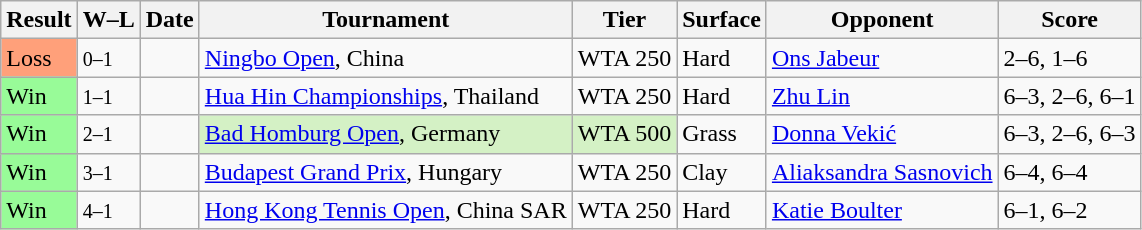<table class="sortable wikitable">
<tr>
<th>Result</th>
<th class="unsortable">W–L</th>
<th>Date</th>
<th>Tournament</th>
<th>Tier</th>
<th>Surface</th>
<th>Opponent</th>
<th class="unsortable">Score</th>
</tr>
<tr>
<td bgcolor=ffa07a>Loss</td>
<td><small>0–1</small></td>
<td><a href='#'></a></td>
<td><a href='#'>Ningbo Open</a>, China</td>
<td>WTA 250</td>
<td>Hard</td>
<td> <a href='#'>Ons Jabeur</a></td>
<td>2–6, 1–6</td>
</tr>
<tr>
<td bgcolor=98fb98>Win</td>
<td><small>1–1</small></td>
<td><a href='#'></a></td>
<td><a href='#'>Hua Hin Championships</a>, Thailand</td>
<td>WTA 250</td>
<td>Hard</td>
<td> <a href='#'>Zhu Lin</a></td>
<td>6–3, 2–6, 6–1</td>
</tr>
<tr>
<td bgcolor=98fb98>Win</td>
<td><small>2–1</small></td>
<td><a href='#'></a></td>
<td style=background:#d4f1c5><a href='#'>Bad Homburg Open</a>, Germany</td>
<td style=background:#d4f1c5>WTA 500</td>
<td>Grass</td>
<td> <a href='#'>Donna Vekić</a></td>
<td>6–3, 2–6, 6–3</td>
</tr>
<tr>
<td bgcolor=98fb98>Win</td>
<td><small>3–1</small></td>
<td><a href='#'></a></td>
<td><a href='#'>Budapest Grand Prix</a>, Hungary</td>
<td>WTA 250</td>
<td>Clay</td>
<td> <a href='#'>Aliaksandra Sasnovich</a></td>
<td>6–4, 6–4</td>
</tr>
<tr>
<td bgcolor=98fb98>Win</td>
<td><small>4–1</small></td>
<td><a href='#'></a></td>
<td><a href='#'>Hong Kong Tennis Open</a>, China SAR</td>
<td>WTA 250</td>
<td>Hard</td>
<td> <a href='#'>Katie Boulter</a></td>
<td>6–1, 6–2</td>
</tr>
</table>
